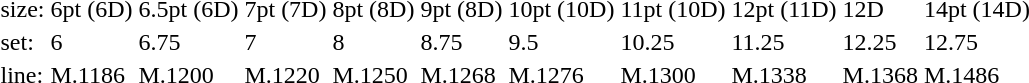<table style="margin-left:40px;">
<tr>
<td>size:</td>
<td>6pt (6D)</td>
<td>6.5pt (6D)</td>
<td>7pt (7D)</td>
<td>8pt (8D)</td>
<td>9pt (8D)</td>
<td>10pt (10D)</td>
<td>11pt (10D)</td>
<td>12pt (11D)</td>
<td>12D</td>
<td>14pt (14D)</td>
</tr>
<tr>
<td>set:</td>
<td>6</td>
<td>6.75</td>
<td>7</td>
<td>8</td>
<td>8.75</td>
<td>9.5</td>
<td>10.25</td>
<td>11.25</td>
<td>12.25</td>
<td>12.75</td>
</tr>
<tr>
<td>line:</td>
<td>M.1186</td>
<td>M.1200</td>
<td>M.1220</td>
<td>M.1250</td>
<td>M.1268</td>
<td>M.1276</td>
<td>M.1300</td>
<td>M.1338</td>
<td>M.1368</td>
<td>M.1486</td>
</tr>
</table>
